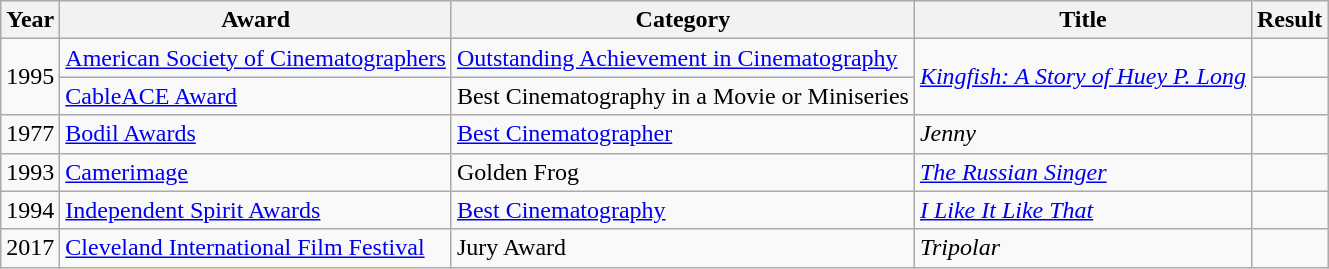<table class="wikitable">
<tr>
<th>Year</th>
<th>Award</th>
<th>Category</th>
<th>Title</th>
<th>Result</th>
</tr>
<tr>
<td rowspan=2>1995</td>
<td><a href='#'>American Society of Cinematographers</a></td>
<td><a href='#'>Outstanding Achievement in Cinematography</a></td>
<td rowspan=2><em><a href='#'>Kingfish: A Story of Huey P. Long</a></em></td>
<td></td>
</tr>
<tr>
<td><a href='#'>CableACE Award</a></td>
<td>Best Cinematography in a Movie or Miniseries</td>
<td></td>
</tr>
<tr>
<td>1977</td>
<td><a href='#'>Bodil Awards</a></td>
<td><a href='#'>Best Cinematographer</a></td>
<td><em>Jenny</em></td>
<td></td>
</tr>
<tr>
<td>1993</td>
<td><a href='#'>Camerimage</a></td>
<td>Golden Frog</td>
<td><em><a href='#'>The Russian Singer</a></em></td>
<td></td>
</tr>
<tr>
<td>1994</td>
<td><a href='#'>Independent Spirit Awards</a></td>
<td><a href='#'>Best Cinematography</a></td>
<td><em><a href='#'>I Like It Like That</a></em></td>
<td></td>
</tr>
<tr>
<td>2017</td>
<td><a href='#'>Cleveland International Film Festival</a></td>
<td>Jury Award</td>
<td><em>Tripolar</em></td>
<td></td>
</tr>
</table>
